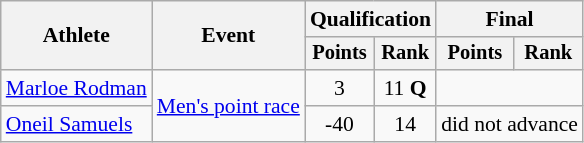<table class="wikitable" style="font-size:90%;">
<tr>
<th rowspan=2>Athlete</th>
<th rowspan=2>Event</th>
<th colspan=2>Qualification</th>
<th colspan=2>Final</th>
</tr>
<tr style="font-size:95%">
<th>Points</th>
<th>Rank</th>
<th>Points</th>
<th>Rank</th>
</tr>
<tr align=center>
<td align=left><a href='#'>Marloe Rodman</a></td>
<td align=left rowspan=2><a href='#'>Men's point race</a></td>
<td>3</td>
<td>11 <strong>Q</strong></td>
<td colspan="2"></td>
</tr>
<tr align=center>
<td align=left><a href='#'>Oneil Samuels</a></td>
<td>-40</td>
<td>14</td>
<td colspan="2">did not advance</td>
</tr>
</table>
